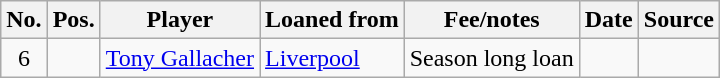<table class="wikitable sortable"; text-align:center; font-size:95%; text-align:left;">
<tr>
<th>No.</th>
<th>Pos.</th>
<th>Player</th>
<th>Loaned from</th>
<th>Fee/notes</th>
<th>Date</th>
<th>Source</th>
</tr>
<tr>
<td align=center>6</td>
<td align=center></td>
<td> <a href='#'>Tony Gallacher</a></td>
<td> <a href='#'>Liverpool</a></td>
<td>Season long loan</td>
<td></td>
<td></td>
</tr>
</table>
